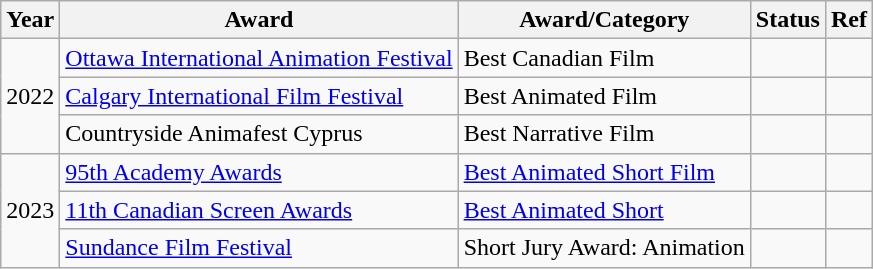<table class="wikitable">
<tr>
<th>Year</th>
<th>Award</th>
<th>Award/Category</th>
<th>Status</th>
<th>Ref</th>
</tr>
<tr>
<td rowspan="3">2022</td>
<td><a href='#'>Ottawa International Animation Festival</a></td>
<td>Best Canadian Film</td>
<td></td>
<td></td>
</tr>
<tr>
<td><a href='#'>Calgary International Film Festival</a></td>
<td>Best Animated Film</td>
<td></td>
<td></td>
</tr>
<tr>
<td>Countryside Animafest Cyprus</td>
<td>Best Narrative Film</td>
<td></td>
<td></td>
</tr>
<tr>
<td rowspan="3">2023</td>
<td><a href='#'>95th Academy Awards</a></td>
<td><a href='#'>Best Animated Short Film</a></td>
<td></td>
<td></td>
</tr>
<tr>
<td><a href='#'>11th Canadian Screen Awards</a></td>
<td><a href='#'>Best Animated Short</a></td>
<td></td>
<td></td>
</tr>
<tr>
<td><a href='#'>Sundance Film Festival</a></td>
<td>Short Jury Award: Animation</td>
<td></td>
<td></td>
</tr>
</table>
